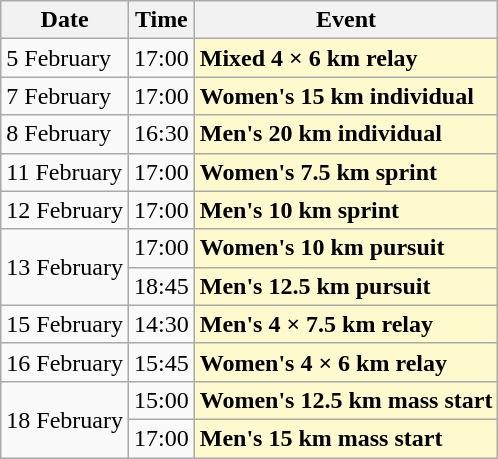<table class=wikitable>
<tr>
<th>Date</th>
<th>Time</th>
<th>Event</th>
</tr>
<tr>
<td>5 February</td>
<td>17:00</td>
<td style=background:lemonchiffon><strong>Mixed 4 × 6 km relay</strong></td>
</tr>
<tr>
<td>7 February</td>
<td>17:00</td>
<td style=background:lemonchiffon><strong>Women's 15 km individual</strong></td>
</tr>
<tr>
<td>8 February</td>
<td>16:30</td>
<td style=background:lemonchiffon><strong>Men's 20 km individual</strong></td>
</tr>
<tr>
<td>11 February</td>
<td>17:00</td>
<td style=background:lemonchiffon><strong>Women's 7.5 km sprint</strong></td>
</tr>
<tr>
<td>12 February</td>
<td>17:00</td>
<td style=background:lemonchiffon><strong>Men's 10 km sprint</strong></td>
</tr>
<tr>
<td rowspan=2>13 February</td>
<td>17:00</td>
<td style=background:lemonchiffon><strong>Women's 10 km pursuit</strong></td>
</tr>
<tr>
<td>18:45</td>
<td style=background:lemonchiffon><strong>Men's 12.5 km pursuit</strong></td>
</tr>
<tr>
<td>15 February</td>
<td>14:30</td>
<td style=background:lemonchiffon><strong>Men's 4 × 7.5 km relay</strong></td>
</tr>
<tr>
<td>16 February</td>
<td>15:45</td>
<td style=background:lemonchiffon><strong>Women's 4 × 6 km relay</strong></td>
</tr>
<tr>
<td rowspan=2>18 February</td>
<td>15:00</td>
<td style=background:lemonchiffon><strong>Women's 12.5 km mass start</strong></td>
</tr>
<tr>
<td>17:00</td>
<td style=background:lemonchiffon><strong>Men's 15 km mass start</strong></td>
</tr>
</table>
